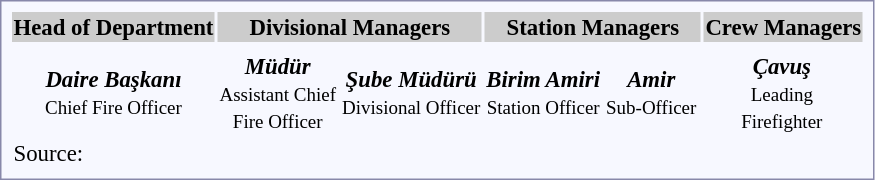<table style="border:1px solid #8888aa; background-color:#f7f8ff; padding:5px; font-size:95%; margin: 0px 12px 12px 0px;">
<tr bgcolor="#CCCCCC">
<th>Head of Department</th>
<th colspan="2">Divisional Managers</th>
<th colspan=7>Station Managers</th>
<th>Crew Managers</th>
</tr>
<tr style="text-align:center;">
<td></td>
<td></td>
<td></td>
<td colspan=3></td>
<td colspan=3></td>
<td colspan="2"></td>
</tr>
<tr style="text-align:center;">
<td><strong><em>Daire Başkanı</em></strong><br><small>Chief Fire Officer</small></td>
<td><strong><em>Müdür</em></strong><br><small>Assistant Chief<br> Fire Officer</small></td>
<td><strong><em>Şube Müdürü</em></strong><br><small>Divisional Officer</small></td>
<td colspan="3"><strong><em>Birim Amiri</em></strong><br><small>Station Officer</small></td>
<td colspan="3"><strong><em>Amir</em></strong><br><small>Sub-Officer</small></td>
<td colspan="2"><strong><em>Çavuş</em></strong><br><small>Leading<br> Firefighter</small></td>
</tr>
<tr>
<td>Source: </td>
</tr>
</table>
